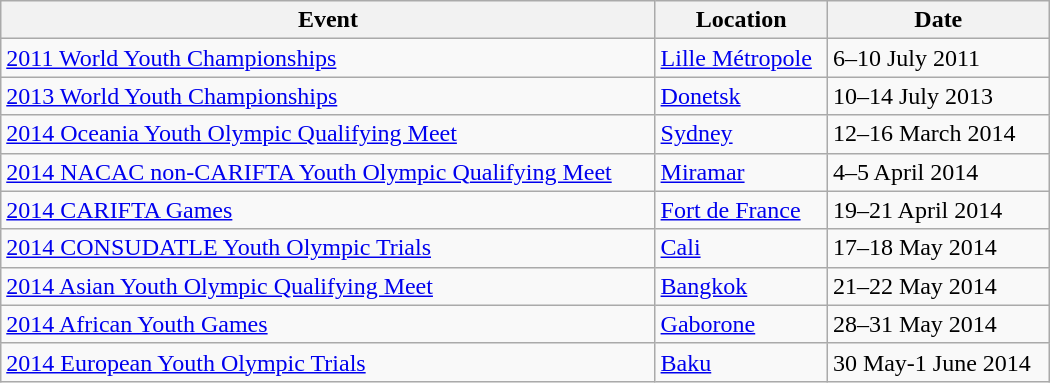<table class="wikitable" style="width:700px;">
<tr>
<th>Event</th>
<th>Location</th>
<th>Date</th>
</tr>
<tr>
<td><a href='#'>2011 World Youth Championships</a></td>
<td> <a href='#'>Lille Métropole</a></td>
<td>6–10 July 2011</td>
</tr>
<tr>
<td><a href='#'>2013 World Youth Championships</a></td>
<td> <a href='#'>Donetsk</a></td>
<td>10–14 July 2013</td>
</tr>
<tr>
<td><a href='#'>2014 Oceania Youth Olympic Qualifying Meet</a></td>
<td> <a href='#'>Sydney</a></td>
<td>12–16 March 2014</td>
</tr>
<tr>
<td><a href='#'>2014 NACAC non-CARIFTA Youth Olympic Qualifying Meet</a></td>
<td> <a href='#'>Miramar</a></td>
<td>4–5 April 2014</td>
</tr>
<tr>
<td><a href='#'>2014 CARIFTA Games</a></td>
<td> <a href='#'>Fort de France</a></td>
<td>19–21 April 2014</td>
</tr>
<tr>
<td><a href='#'>2014 CONSUDATLE Youth Olympic Trials</a></td>
<td> <a href='#'>Cali</a></td>
<td>17–18 May 2014</td>
</tr>
<tr>
<td><a href='#'>2014 Asian Youth Olympic Qualifying Meet</a></td>
<td> <a href='#'>Bangkok</a></td>
<td>21–22 May 2014</td>
</tr>
<tr>
<td><a href='#'>2014 African Youth Games</a></td>
<td> <a href='#'>Gaborone</a></td>
<td>28–31 May 2014</td>
</tr>
<tr>
<td><a href='#'>2014 European Youth Olympic Trials</a></td>
<td> <a href='#'>Baku</a></td>
<td>30 May-1 June 2014</td>
</tr>
</table>
